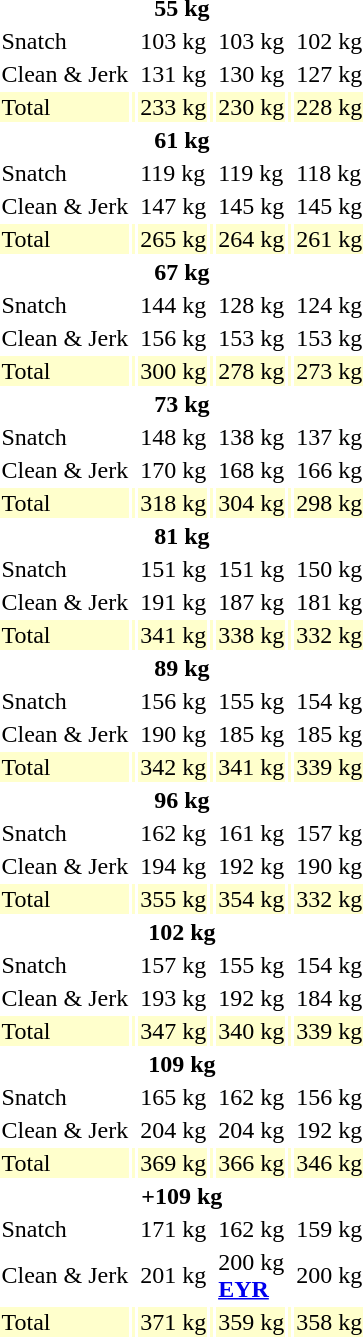<table>
<tr>
<th colspan=7>55 kg</th>
</tr>
<tr>
<td>Snatch</td>
<td></td>
<td>103 kg</td>
<td></td>
<td>103 kg</td>
<td></td>
<td>102 kg</td>
</tr>
<tr>
<td>Clean & Jerk</td>
<td></td>
<td>131 kg</td>
<td></td>
<td>130 kg</td>
<td></td>
<td>127 kg</td>
</tr>
<tr bgcolor=ffffcc>
<td>Total</td>
<td></td>
<td>233 kg</td>
<td></td>
<td>230 kg</td>
<td></td>
<td>228 kg</td>
</tr>
<tr>
<th colspan=7>61 kg</th>
</tr>
<tr>
<td>Snatch</td>
<td></td>
<td>119 kg</td>
<td></td>
<td>119 kg</td>
<td></td>
<td>118 kg</td>
</tr>
<tr>
<td>Clean & Jerk</td>
<td></td>
<td>147 kg</td>
<td></td>
<td>145 kg</td>
<td></td>
<td>145 kg</td>
</tr>
<tr bgcolor=ffffcc>
<td>Total</td>
<td></td>
<td>265 kg</td>
<td></td>
<td>264 kg</td>
<td></td>
<td>261 kg</td>
</tr>
<tr>
<th colspan=7>67 kg</th>
</tr>
<tr>
<td>Snatch</td>
<td></td>
<td>144 kg</td>
<td></td>
<td>128 kg</td>
<td></td>
<td>124 kg</td>
</tr>
<tr>
<td>Clean & Jerk</td>
<td></td>
<td>156 kg</td>
<td></td>
<td>153 kg</td>
<td></td>
<td>153 kg</td>
</tr>
<tr bgcolor=ffffcc>
<td>Total</td>
<td></td>
<td>300 kg</td>
<td></td>
<td>278 kg</td>
<td></td>
<td>273 kg</td>
</tr>
<tr>
<th colspan=7>73 kg</th>
</tr>
<tr>
<td>Snatch</td>
<td></td>
<td>148 kg</td>
<td></td>
<td>138 kg</td>
<td></td>
<td>137 kg</td>
</tr>
<tr>
<td>Clean & Jerk</td>
<td></td>
<td>170 kg</td>
<td></td>
<td>168 kg</td>
<td></td>
<td>166 kg</td>
</tr>
<tr bgcolor=ffffcc>
<td>Total</td>
<td></td>
<td>318 kg</td>
<td></td>
<td>304 kg</td>
<td></td>
<td>298 kg</td>
</tr>
<tr>
<th colspan=7>81 kg</th>
</tr>
<tr>
<td>Snatch</td>
<td></td>
<td>151 kg</td>
<td></td>
<td>151 kg</td>
<td></td>
<td>150 kg</td>
</tr>
<tr>
<td>Clean & Jerk</td>
<td></td>
<td>191 kg</td>
<td></td>
<td>187 kg</td>
<td></td>
<td>181 kg</td>
</tr>
<tr bgcolor=ffffcc>
<td>Total</td>
<td></td>
<td>341 kg</td>
<td></td>
<td>338 kg</td>
<td></td>
<td>332 kg</td>
</tr>
<tr>
<th colspan=7>89 kg</th>
</tr>
<tr>
<td>Snatch</td>
<td></td>
<td>156 kg</td>
<td></td>
<td>155 kg</td>
<td></td>
<td>154 kg</td>
</tr>
<tr>
<td>Clean & Jerk</td>
<td></td>
<td>190 kg</td>
<td></td>
<td>185 kg</td>
<td></td>
<td>185 kg</td>
</tr>
<tr bgcolor=ffffcc>
<td>Total</td>
<td></td>
<td>342 kg</td>
<td></td>
<td>341 kg</td>
<td></td>
<td>339 kg</td>
</tr>
<tr>
<th colspan=7>96 kg</th>
</tr>
<tr>
<td>Snatch</td>
<td></td>
<td>162 kg</td>
<td></td>
<td>161 kg</td>
<td></td>
<td>157 kg</td>
</tr>
<tr>
<td>Clean & Jerk</td>
<td></td>
<td>194 kg</td>
<td></td>
<td>192 kg</td>
<td></td>
<td>190 kg</td>
</tr>
<tr bgcolor=ffffcc>
<td>Total</td>
<td></td>
<td>355 kg</td>
<td></td>
<td>354 kg</td>
<td></td>
<td>332 kg</td>
</tr>
<tr>
<th colspan=7>102 kg</th>
</tr>
<tr>
<td>Snatch</td>
<td></td>
<td>157 kg</td>
<td></td>
<td>155 kg</td>
<td></td>
<td>154 kg</td>
</tr>
<tr>
<td>Clean & Jerk</td>
<td></td>
<td>193 kg</td>
<td></td>
<td>192 kg</td>
<td></td>
<td>184 kg</td>
</tr>
<tr bgcolor=ffffcc>
<td>Total</td>
<td></td>
<td>347 kg</td>
<td></td>
<td>340 kg</td>
<td></td>
<td>339 kg</td>
</tr>
<tr>
<th colspan=7>109 kg</th>
</tr>
<tr>
<td>Snatch</td>
<td></td>
<td>165 kg</td>
<td></td>
<td>162 kg</td>
<td></td>
<td>156 kg</td>
</tr>
<tr>
<td>Clean & Jerk</td>
<td></td>
<td>204 kg</td>
<td></td>
<td>204 kg</td>
<td></td>
<td>192 kg</td>
</tr>
<tr bgcolor=ffffcc>
<td>Total</td>
<td></td>
<td>369 kg</td>
<td></td>
<td>366 kg</td>
<td></td>
<td>346 kg</td>
</tr>
<tr>
<th colspan=7>+109 kg</th>
</tr>
<tr>
<td>Snatch</td>
<td></td>
<td>171 kg</td>
<td></td>
<td>162 kg</td>
<td></td>
<td>159 kg</td>
</tr>
<tr>
<td>Clean & Jerk</td>
<td></td>
<td>201 kg</td>
<td></td>
<td>200 kg<br><strong><a href='#'>EYR</a></strong></td>
<td></td>
<td>200 kg</td>
</tr>
<tr bgcolor=ffffcc>
<td>Total</td>
<td></td>
<td>371 kg</td>
<td></td>
<td>359 kg</td>
<td></td>
<td>358 kg</td>
</tr>
</table>
